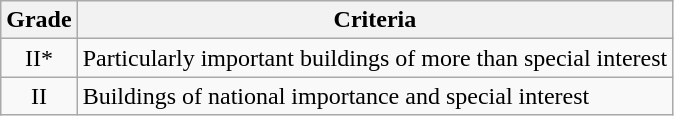<table class="wikitable">
<tr>
<th>Grade</th>
<th>Criteria</th>
</tr>
<tr>
<td align="center" >II*</td>
<td>Particularly important buildings of more than special interest</td>
</tr>
<tr>
<td align="center" >II</td>
<td>Buildings of national importance and special interest</td>
</tr>
</table>
